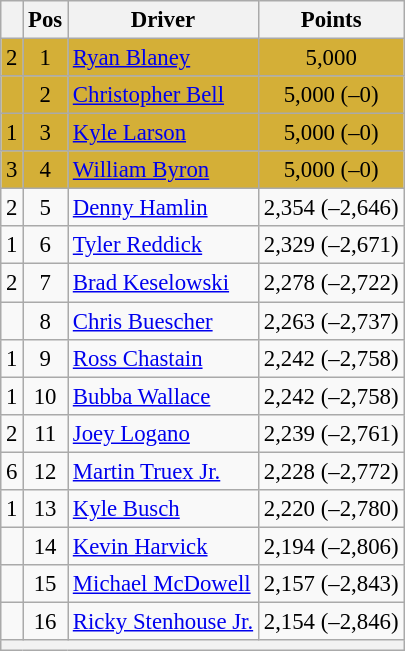<table class="wikitable" style="font-size: 95%;">
<tr>
<th></th>
<th>Pos</th>
<th>Driver</th>
<th>Points</th>
</tr>
<tr style="background:#D4AF37;">
<td align="left"> 2</td>
<td style="text-align:center;">1</td>
<td><a href='#'>Ryan Blaney</a></td>
<td style="text-align:center;">5,000</td>
</tr>
<tr style="background:#D4AF37;">
<td align="left"></td>
<td style="text-align:center;">2</td>
<td><a href='#'>Christopher Bell</a></td>
<td style="text-align:center;">5,000 (–0)</td>
</tr>
<tr style="background:#D4AF37;">
<td align="left"> 1</td>
<td style="text-align:center;">3</td>
<td><a href='#'>Kyle Larson</a></td>
<td style="text-align:center;">5,000 (–0)</td>
</tr>
<tr style="background:#D4AF37;">
<td align="left"> 3</td>
<td style="text-align:center;">4</td>
<td><a href='#'>William Byron</a></td>
<td style="text-align:center;">5,000 (–0)</td>
</tr>
<tr>
<td align="left"> 2</td>
<td style="text-align:center;">5</td>
<td><a href='#'>Denny Hamlin</a></td>
<td style="text-align:center;">2,354 (–2,646)</td>
</tr>
<tr>
<td align="left"> 1</td>
<td style="text-align:center;">6</td>
<td><a href='#'>Tyler Reddick</a></td>
<td style="text-align:center;">2,329 (–2,671)</td>
</tr>
<tr>
<td align="left"> 2</td>
<td style="text-align:center;">7</td>
<td><a href='#'>Brad Keselowski</a></td>
<td style="text-align:center;">2,278 (–2,722)</td>
</tr>
<tr>
<td align="left"></td>
<td style="text-align:center;">8</td>
<td><a href='#'>Chris Buescher</a></td>
<td style="text-align:center;">2,263 (–2,737)</td>
</tr>
<tr>
<td align="left"> 1</td>
<td style="text-align:center;">9</td>
<td><a href='#'>Ross Chastain</a></td>
<td style="text-align:center;">2,242 (–2,758)</td>
</tr>
<tr>
<td align="left"> 1</td>
<td style="text-align:center;">10</td>
<td><a href='#'>Bubba Wallace</a></td>
<td style="text-align:center;">2,242 (–2,758)</td>
</tr>
<tr>
<td align="left"> 2</td>
<td style="text-align:center;">11</td>
<td><a href='#'>Joey Logano</a></td>
<td style="text-align:center;">2,239 (–2,761)</td>
</tr>
<tr>
<td align="left"> 6</td>
<td style="text-align:center;">12</td>
<td><a href='#'>Martin Truex Jr.</a></td>
<td style="text-align:center;">2,228 (–2,772)</td>
</tr>
<tr>
<td align="left"> 1</td>
<td style="text-align:center;">13</td>
<td><a href='#'>Kyle Busch</a></td>
<td style="text-align:center;">2,220 (–2,780)</td>
</tr>
<tr>
<td align="left"></td>
<td style="text-align:center;">14</td>
<td><a href='#'>Kevin Harvick</a></td>
<td style="text-align:center;">2,194 (–2,806)</td>
</tr>
<tr>
<td align="left"></td>
<td style="text-align:center;">15</td>
<td><a href='#'>Michael McDowell</a></td>
<td style="text-align:center;">2,157 (–2,843)</td>
</tr>
<tr>
<td align="left"></td>
<td style="text-align:center;">16</td>
<td><a href='#'>Ricky Stenhouse Jr.</a></td>
<td style="text-align:center;">2,154 (–2,846)</td>
</tr>
<tr class="sortbottom">
<th colspan="9"></th>
</tr>
</table>
